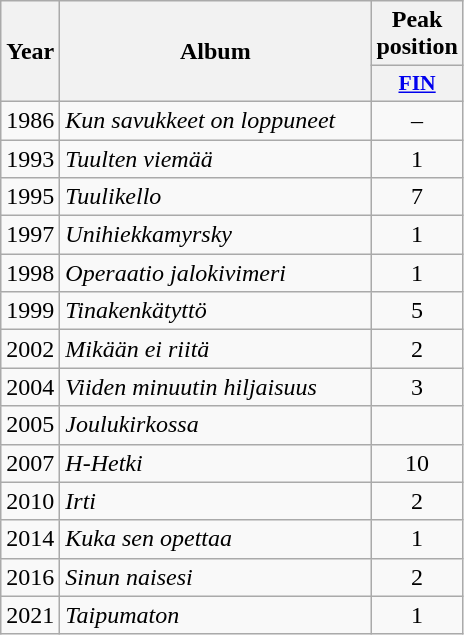<table class="wikitable">
<tr>
<th align="center" rowspan="2" width="10">Year</th>
<th align="center" rowspan="2" width="200">Album</th>
<th align="center" colspan="1" width="20">Peak position</th>
</tr>
<tr>
<th scope="col" style="width:3em;font-size:90%;"><a href='#'>FIN</a><br></th>
</tr>
<tr>
<td style="text-align:center;">1986</td>
<td><em>Kun savukkeet on loppuneet</em></td>
<td style="text-align:center;">–</td>
</tr>
<tr>
<td style="text-align:center;">1993</td>
<td><em>Tuulten viemää</em></td>
<td style="text-align:center;">1</td>
</tr>
<tr>
<td style="text-align:center;">1995</td>
<td><em>Tuulikello</em></td>
<td style="text-align:center;">7</td>
</tr>
<tr>
<td style="text-align:center;">1997</td>
<td><em>Unihiekkamyrsky</em></td>
<td style="text-align:center;">1</td>
</tr>
<tr>
<td style="text-align:center;">1998</td>
<td><em>Operaatio jalokivimeri</em></td>
<td style="text-align:center;">1</td>
</tr>
<tr>
<td style="text-align:center;">1999</td>
<td><em>Tinakenkätyttö</em></td>
<td style="text-align:center;">5</td>
</tr>
<tr>
<td style="text-align:center;">2002</td>
<td><em>Mikään ei riitä</em></td>
<td style="text-align:center;">2</td>
</tr>
<tr>
<td style="text-align:center;">2004</td>
<td><em>Viiden minuutin hiljaisuus</em></td>
<td style="text-align:center;">3</td>
</tr>
<tr>
<td style="text-align:center;">2005</td>
<td><em>Joulukirkossa</em></td>
<td style="text-align:center;"></td>
</tr>
<tr>
<td style="text-align:center;">2007</td>
<td><em>H-Hetki</em></td>
<td style="text-align:center;">10</td>
</tr>
<tr>
<td style="text-align:center;">2010</td>
<td><em>Irti</em></td>
<td style="text-align:center;">2</td>
</tr>
<tr>
<td style="text-align:center;">2014</td>
<td><em>Kuka sen opettaa</em></td>
<td style="text-align:center;">1</td>
</tr>
<tr>
<td style="text-align:center;">2016</td>
<td><em>Sinun naisesi</em></td>
<td style="text-align:center;">2</td>
</tr>
<tr>
<td style="text-align:center;">2021</td>
<td><em>Taipumaton</em></td>
<td style="text-align:center;">1<br></td>
</tr>
</table>
